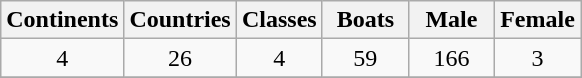<table class="wikitable">
<tr>
<th width=50>Continents</th>
<th width=50>Countries</th>
<th width=50>Classes</th>
<th width=50>Boats</th>
<th width=50>Male</th>
<th width=50>Female</th>
</tr>
<tr>
<td align="center">4</td>
<td align="center">26</td>
<td align="center">4</td>
<td align="center">59</td>
<td align="center">166</td>
<td align="center">3</td>
</tr>
<tr>
</tr>
</table>
